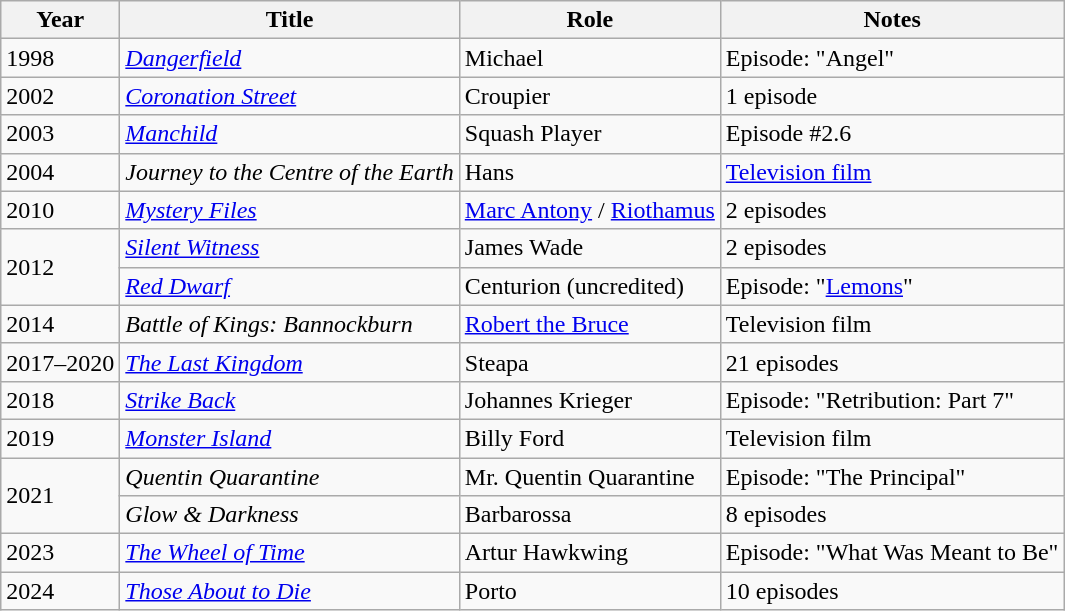<table class="wikitable sortable">
<tr>
<th>Year</th>
<th>Title</th>
<th>Role</th>
<th class="unsortable">Notes</th>
</tr>
<tr>
<td>1998</td>
<td><em><a href='#'>Dangerfield</a></em></td>
<td>Michael</td>
<td>Episode: "Angel"</td>
</tr>
<tr>
<td>2002</td>
<td><em><a href='#'>Coronation Street</a></em></td>
<td>Croupier</td>
<td>1 episode</td>
</tr>
<tr>
<td>2003</td>
<td><em><a href='#'>Manchild</a></em></td>
<td>Squash Player</td>
<td>Episode #2.6</td>
</tr>
<tr>
<td>2004</td>
<td><em>Journey to the Centre of the Earth</em></td>
<td>Hans</td>
<td><a href='#'>Television film</a></td>
</tr>
<tr>
<td>2010</td>
<td><em><a href='#'>Mystery Files</a></em></td>
<td><a href='#'>Marc Antony</a> / <a href='#'>Riothamus</a></td>
<td>2 episodes</td>
</tr>
<tr>
<td rowspan="2">2012</td>
<td><em><a href='#'>Silent Witness</a></em></td>
<td>James Wade</td>
<td>2 episodes</td>
</tr>
<tr>
<td><em><a href='#'>Red Dwarf</a></em></td>
<td>Centurion (uncredited)</td>
<td>Episode: "<a href='#'>Lemons</a>"</td>
</tr>
<tr>
<td>2014</td>
<td><em>Battle of Kings: Bannockburn</em></td>
<td><a href='#'>Robert the Bruce</a></td>
<td>Television film</td>
</tr>
<tr>
<td>2017–2020</td>
<td><em><a href='#'>The Last Kingdom</a></em></td>
<td>Steapa</td>
<td>21 episodes</td>
</tr>
<tr>
<td>2018</td>
<td><em><a href='#'>Strike Back</a></em></td>
<td>Johannes Krieger</td>
<td>Episode: "Retribution: Part 7"</td>
</tr>
<tr>
<td>2019</td>
<td><em><a href='#'>Monster Island</a></em></td>
<td>Billy Ford</td>
<td>Television film</td>
</tr>
<tr>
<td rowspan="2">2021</td>
<td><em>Quentin Quarantine</em></td>
<td>Mr. Quentin Quarantine</td>
<td>Episode: "The Principal"</td>
</tr>
<tr>
<td><em>Glow & Darkness</em></td>
<td>Barbarossa</td>
<td>8 episodes</td>
</tr>
<tr>
<td>2023</td>
<td><em><a href='#'>The Wheel of Time</a></em></td>
<td>Artur Hawkwing</td>
<td>Episode: "What Was Meant to Be"</td>
</tr>
<tr>
<td>2024</td>
<td><em><a href='#'>Those About to Die</a></em></td>
<td>Porto</td>
<td>10 episodes</td>
</tr>
</table>
